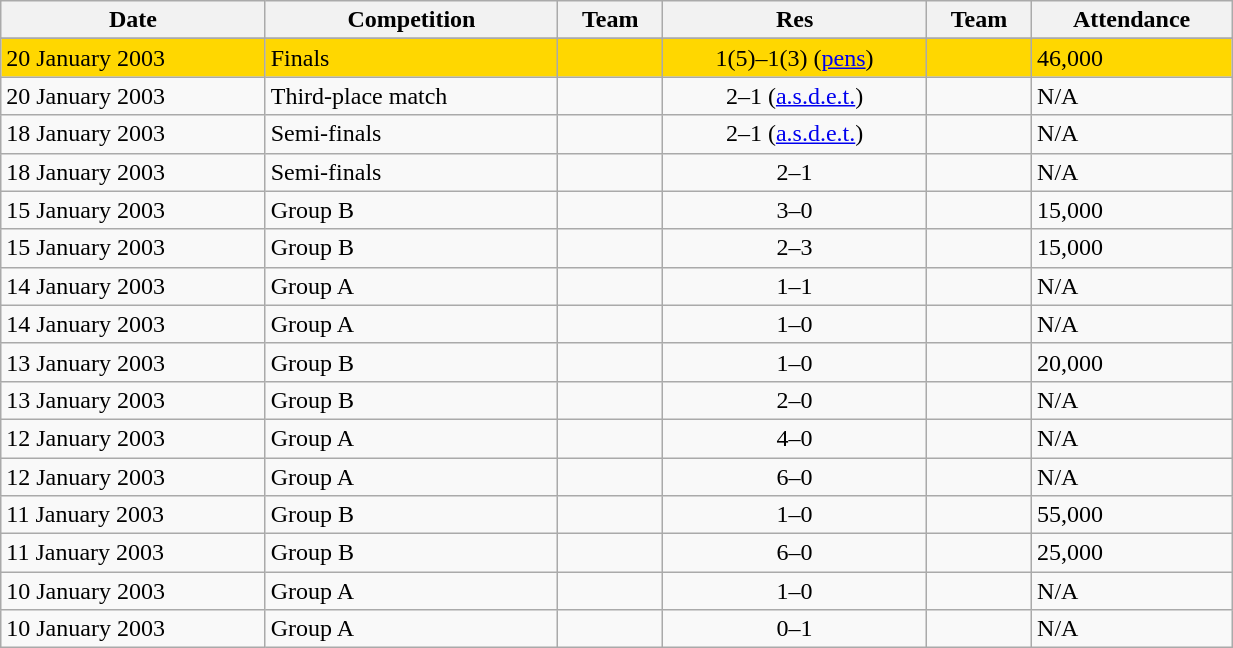<table class="wikitable" style="text-align: left;" width="65%">
<tr>
<th>Date</th>
<th>Competition</th>
<th>Team</th>
<th>Res</th>
<th>Team</th>
<th>Attendance</th>
</tr>
<tr>
</tr>
<tr bgcolor=gold>
<td>20 January 2003</td>
<td>Finals</td>
<td></td>
<td align=center>1(5)–1(3) (<a href='#'>pens</a>)</td>
<td></td>
<td>46,000</td>
</tr>
<tr>
<td>20 January 2003</td>
<td>Third-place match</td>
<td></td>
<td align=center>2–1 (<a href='#'>a.s.d.e.t.</a>)</td>
<td></td>
<td>N/A</td>
</tr>
<tr>
<td>18 January 2003</td>
<td>Semi-finals</td>
<td></td>
<td align=center>2–1 (<a href='#'>a.s.d.e.t.</a>)</td>
<td></td>
<td>N/A</td>
</tr>
<tr>
<td>18 January 2003</td>
<td>Semi-finals</td>
<td></td>
<td align=center>2–1</td>
<td></td>
<td>N/A</td>
</tr>
<tr>
<td>15 January 2003</td>
<td>Group B</td>
<td></td>
<td align=center>3–0</td>
<td></td>
<td>15,000</td>
</tr>
<tr>
<td>15 January 2003</td>
<td>Group B</td>
<td></td>
<td align=center>2–3</td>
<td></td>
<td>15,000</td>
</tr>
<tr>
<td>14 January 2003</td>
<td>Group A</td>
<td></td>
<td align=center>1–1</td>
<td></td>
<td>N/A</td>
</tr>
<tr>
<td>14 January 2003</td>
<td>Group A</td>
<td></td>
<td align=center>1–0</td>
<td></td>
<td>N/A</td>
</tr>
<tr>
<td>13 January 2003</td>
<td>Group B</td>
<td></td>
<td align=center>1–0</td>
<td></td>
<td>20,000</td>
</tr>
<tr>
<td>13 January 2003</td>
<td>Group B</td>
<td></td>
<td align=center>2–0</td>
<td></td>
<td>N/A</td>
</tr>
<tr>
<td>12 January 2003</td>
<td>Group A</td>
<td></td>
<td align=center>4–0</td>
<td></td>
<td>N/A</td>
</tr>
<tr>
<td>12 January 2003</td>
<td>Group A</td>
<td></td>
<td align=center>6–0</td>
<td></td>
<td>N/A</td>
</tr>
<tr>
<td>11 January 2003</td>
<td>Group B</td>
<td></td>
<td align=center>1–0</td>
<td></td>
<td>55,000</td>
</tr>
<tr>
<td>11 January 2003</td>
<td>Group B</td>
<td></td>
<td align=center>6–0</td>
<td></td>
<td>25,000</td>
</tr>
<tr>
<td>10 January 2003</td>
<td>Group A</td>
<td></td>
<td align=center>1–0</td>
<td></td>
<td>N/A</td>
</tr>
<tr>
<td>10 January 2003</td>
<td>Group A</td>
<td></td>
<td align=center>0–1</td>
<td></td>
<td>N/A</td>
</tr>
</table>
